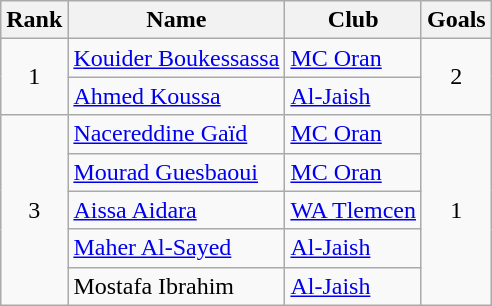<table class="wikitable" style="text-align:center">
<tr>
<th>Rank</th>
<th>Name</th>
<th>Club</th>
<th>Goals</th>
</tr>
<tr>
<td rowspan=2>1</td>
<td style="text-align:left"> <a href='#'>Kouider Boukessassa</a></td>
<td style="text-align:left"> <a href='#'>MC Oran</a></td>
<td rowspan=2>2</td>
</tr>
<tr>
<td style="text-align:left"> <a href='#'>Ahmed Koussa</a></td>
<td style="text-align:left"> <a href='#'>Al-Jaish</a></td>
</tr>
<tr>
<td rowspan=5>3</td>
<td style="text-align:left"> <a href='#'>Nacereddine Gaïd</a></td>
<td style="text-align:left"> <a href='#'>MC Oran</a></td>
<td rowspan=5>1</td>
</tr>
<tr>
<td style="text-align:left"> <a href='#'>Mourad Guesbaoui</a></td>
<td style="text-align:left"> <a href='#'>MC Oran</a></td>
</tr>
<tr>
<td style="text-align:left"> <a href='#'>Aissa Aidara</a></td>
<td style="text-align:left"> <a href='#'>WA Tlemcen</a></td>
</tr>
<tr>
<td style="text-align:left"> <a href='#'>Maher Al-Sayed</a></td>
<td style="text-align:left"> <a href='#'>Al-Jaish</a></td>
</tr>
<tr>
<td style="text-align:left"> Mostafa Ibrahim</td>
<td style="text-align:left"> <a href='#'>Al-Jaish</a></td>
</tr>
</table>
